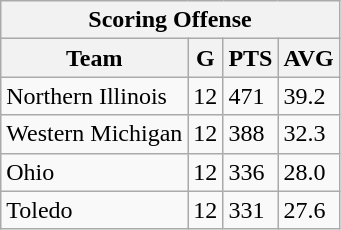<table class="wikitable">
<tr>
<th colspan="7" align "center">Scoring Offense</th>
</tr>
<tr>
<th>Team</th>
<th>G</th>
<th>PTS</th>
<th>AVG</th>
</tr>
<tr>
<td>Northern Illinois</td>
<td>12</td>
<td>471</td>
<td>39.2</td>
</tr>
<tr>
<td>Western Michigan</td>
<td>12</td>
<td>388</td>
<td>32.3</td>
</tr>
<tr>
<td>Ohio</td>
<td>12</td>
<td>336</td>
<td>28.0</td>
</tr>
<tr>
<td>Toledo</td>
<td>12</td>
<td>331</td>
<td>27.6</td>
</tr>
</table>
